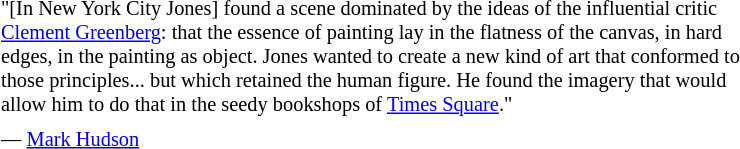<table class="toccolours" style="float: left; margin-left: 0em; margin-right: 2em; font-size: 85%; background:offwhite; color:black; width:40em; max-width: 40%;" cellspacing="5">
<tr>
<td style="text-align: left;">"[In New York City Jones] found a scene dominated by the ideas of the influential critic <a href='#'>Clement Greenberg</a>: that the essence of painting lay in the flatness of the canvas, in hard edges, in the painting as object. Jones wanted to create a new kind of art that conformed to those principles... but which retained the human figure. He found the imagery that would allow him to do that in the seedy bookshops of <a href='#'>Times Square</a>."</td>
</tr>
<tr>
<td style="text-align: left;">— <a href='#'>Mark Hudson</a></td>
</tr>
</table>
